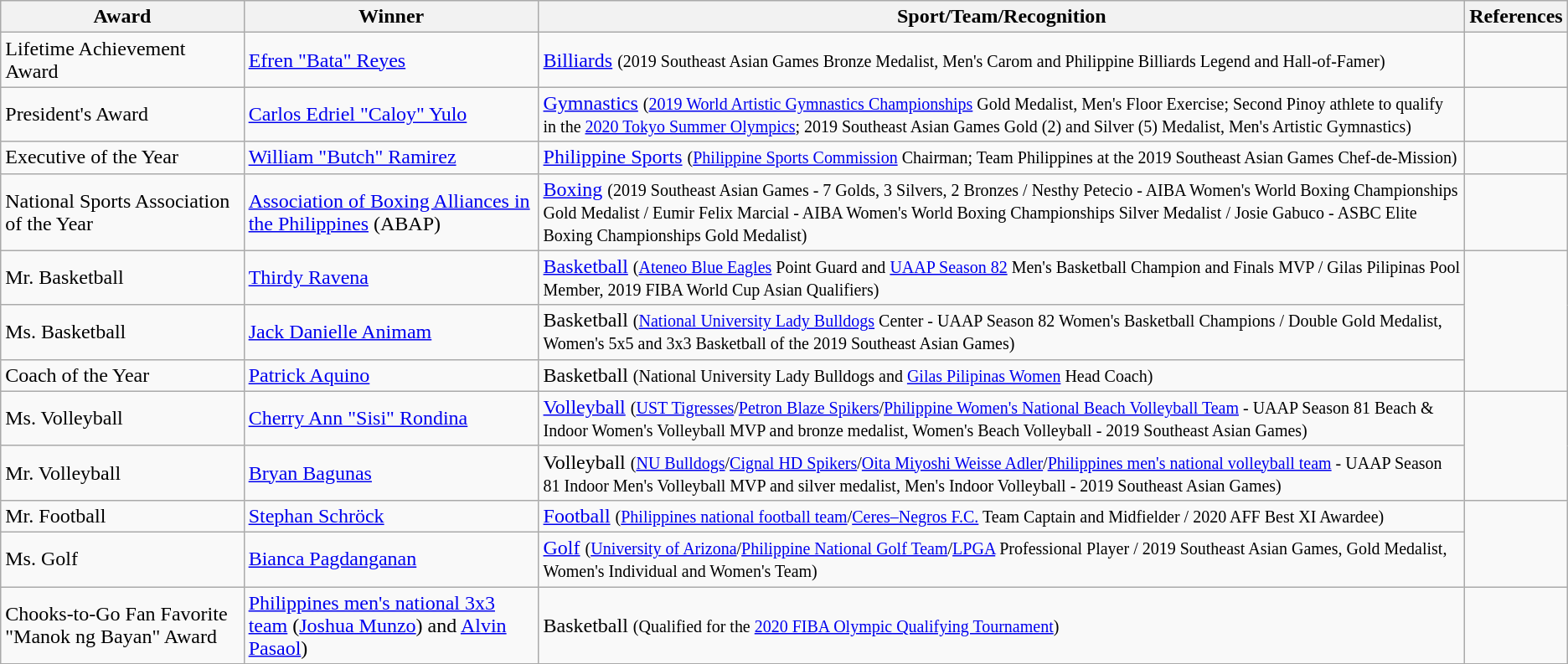<table class="wikitable">
<tr>
<th>Award</th>
<th>Winner</th>
<th>Sport/Team/Recognition</th>
<th>References</th>
</tr>
<tr>
<td>Lifetime Achievement Award</td>
<td><a href='#'>Efren "Bata" Reyes</a></td>
<td><a href='#'>Billiards</a> <small>(2019 Southeast Asian Games Bronze Medalist, Men's Carom and Philippine Billiards Legend and Hall-of-Famer)</small></td>
<td></td>
</tr>
<tr>
<td>President's Award</td>
<td><a href='#'>Carlos Edriel "Caloy" Yulo</a></td>
<td><a href='#'>Gymnastics</a> <small>(<a href='#'>2019 World Artistic Gymnastics Championships</a> Gold Medalist, Men's Floor Exercise; Second Pinoy athlete to qualify in the <a href='#'>2020 Tokyo Summer Olympics</a>; 2019 Southeast Asian Games Gold (2) and Silver (5) Medalist, Men's Artistic Gymnastics)</small></td>
<td></td>
</tr>
<tr>
<td>Executive of the Year</td>
<td><a href='#'>William "Butch" Ramirez</a></td>
<td><a href='#'>Philippine Sports</a> <small>(<a href='#'>Philippine Sports Commission</a> Chairman; Team Philippines at the 2019 Southeast Asian Games Chef-de-Mission)</small></td>
<td></td>
</tr>
<tr>
<td>National Sports Association of the Year</td>
<td><a href='#'>Association of Boxing Alliances in the Philippines</a> (ABAP)</td>
<td><a href='#'>Boxing</a> <small>(2019 Southeast Asian Games - 7 Golds, 3 Silvers, 2 Bronzes / Nesthy Petecio -  AIBA Women's World Boxing Championships Gold Medalist / Eumir Felix Marcial -  AIBA Women's World Boxing Championships Silver Medalist / Josie Gabuco - ASBC Elite Boxing Championships Gold Medalist)</small></td>
<td></td>
</tr>
<tr>
<td>Mr. Basketball</td>
<td><a href='#'>Thirdy Ravena</a></td>
<td><a href='#'>Basketball</a> <small>(<a href='#'>Ateneo Blue Eagles</a> Point Guard and <a href='#'>UAAP Season 82</a> Men's Basketball Champion and Finals MVP / Gilas Pilipinas Pool Member, 2019 FIBA World Cup Asian Qualifiers)</small></td>
<td rowspan=3></td>
</tr>
<tr>
<td>Ms. Basketball</td>
<td><a href='#'>Jack Danielle Animam</a></td>
<td>Basketball <small>(<a href='#'>National University Lady Bulldogs</a> Center - UAAP Season 82 Women's Basketball Champions / Double Gold Medalist, Women's 5x5 and 3x3 Basketball of the 2019 Southeast Asian Games)</small></td>
</tr>
<tr>
<td>Coach of the Year</td>
<td><a href='#'>Patrick Aquino</a></td>
<td>Basketball <small>(National University Lady Bulldogs and <a href='#'>Gilas Pilipinas Women</a> Head Coach)</small></td>
</tr>
<tr>
<td>Ms. Volleyball</td>
<td><a href='#'>Cherry Ann "Sisi" Rondina</a></td>
<td><a href='#'>Volleyball</a> <small>(<a href='#'>UST Tigresses</a>/<a href='#'>Petron Blaze Spikers</a>/<a href='#'>Philippine Women's National Beach Volleyball Team</a> - UAAP Season 81 Beach & Indoor Women's Volleyball MVP and bronze medalist, Women's Beach Volleyball - 2019 Southeast Asian Games)</small></td>
<td rowspan=2></td>
</tr>
<tr>
<td>Mr. Volleyball</td>
<td><a href='#'>Bryan Bagunas</a></td>
<td>Volleyball <small>(<a href='#'>NU Bulldogs</a>/<a href='#'>Cignal HD Spikers</a>/<a href='#'>Oita Miyoshi Weisse Adler</a>/<a href='#'>Philippines men's national volleyball team</a> - UAAP Season 81 Indoor Men's Volleyball MVP and silver medalist, Men's Indoor Volleyball - 2019 Southeast Asian Games)</small></td>
</tr>
<tr>
<td>Mr. Football</td>
<td><a href='#'>Stephan Schröck</a></td>
<td><a href='#'>Football</a> <small>(<a href='#'>Philippines national football team</a>/<a href='#'>Ceres–Negros F.C.</a> Team Captain and Midfielder / 2020 AFF Best XI Awardee)</small></td>
<td rowspan=2></td>
</tr>
<tr>
<td>Ms. Golf</td>
<td><a href='#'>Bianca Pagdanganan</a></td>
<td><a href='#'>Golf</a> <small>(<a href='#'>University of Arizona</a>/<a href='#'>Philippine National Golf Team</a>/<a href='#'>LPGA</a> Professional Player / 2019 Southeast Asian Games, Gold Medalist, Women's Individual and Women's Team)</small></td>
</tr>
<tr>
<td>Chooks-to-Go Fan Favorite "Manok ng Bayan" Award</td>
<td><a href='#'>Philippines men's national 3x3 team</a> (<a href='#'>Joshua Munzo</a>) and <a href='#'>Alvin Pasaol</a>)</td>
<td>Basketball <small>(Qualified for the <a href='#'>2020 FIBA Olympic Qualifying Tournament</a>)</small></td>
<td></td>
</tr>
<tr>
</tr>
</table>
